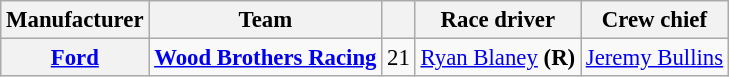<table class="wikitable" style="font-size: 95%;">
<tr>
<th>Manufacturer</th>
<th>Team</th>
<th></th>
<th>Race driver</th>
<th>Crew chief</th>
</tr>
<tr>
<th><a href='#'>Ford</a></th>
<td style="text-align:center;"><strong><a href='#'>Wood Brothers Racing</a></strong></td>
<td>21</td>
<td><a href='#'>Ryan Blaney</a> <strong>(R)</strong></td>
<td><a href='#'>Jeremy Bullins</a></td>
</tr>
</table>
